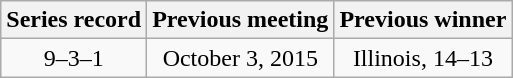<table class="wikitable" style="text-align:center">
<tr>
<th>Series record</th>
<th>Previous meeting</th>
<th>Previous winner</th>
</tr>
<tr>
<td>9–3–1</td>
<td>October 3, 2015</td>
<td>Illinois, 14–13</td>
</tr>
</table>
